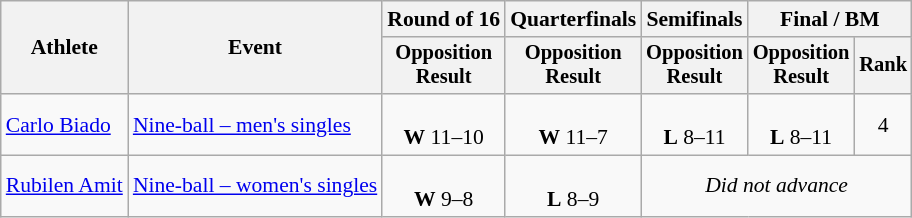<table class="wikitable" style="font-size:90%">
<tr>
<th rowspan=2>Athlete</th>
<th rowspan=2>Event</th>
<th>Round of 16</th>
<th>Quarterfinals</th>
<th>Semifinals</th>
<th colspan=2>Final / BM</th>
</tr>
<tr style="font-size:95%">
<th>Opposition<br>Result</th>
<th>Opposition<br>Result</th>
<th>Opposition<br>Result</th>
<th>Opposition<br>Result</th>
<th>Rank</th>
</tr>
<tr align=center>
<td align=left><a href='#'>Carlo Biado</a></td>
<td align=left><a href='#'>Nine-ball – men's singles</a></td>
<td><br><strong>W</strong> 11–10</td>
<td><br><strong>W</strong> 11–7</td>
<td><br><strong>L</strong> 8–11</td>
<td><br><strong>L</strong> 8–11</td>
<td>4</td>
</tr>
<tr align=center>
<td align=left><a href='#'>Rubilen Amit</a></td>
<td align=left><a href='#'>Nine-ball – women's singles</a></td>
<td><br><strong>W</strong> 9–8</td>
<td><br><strong>L</strong> 8–9</td>
<td colspan=3><em>Did not advance</em></td>
</tr>
</table>
